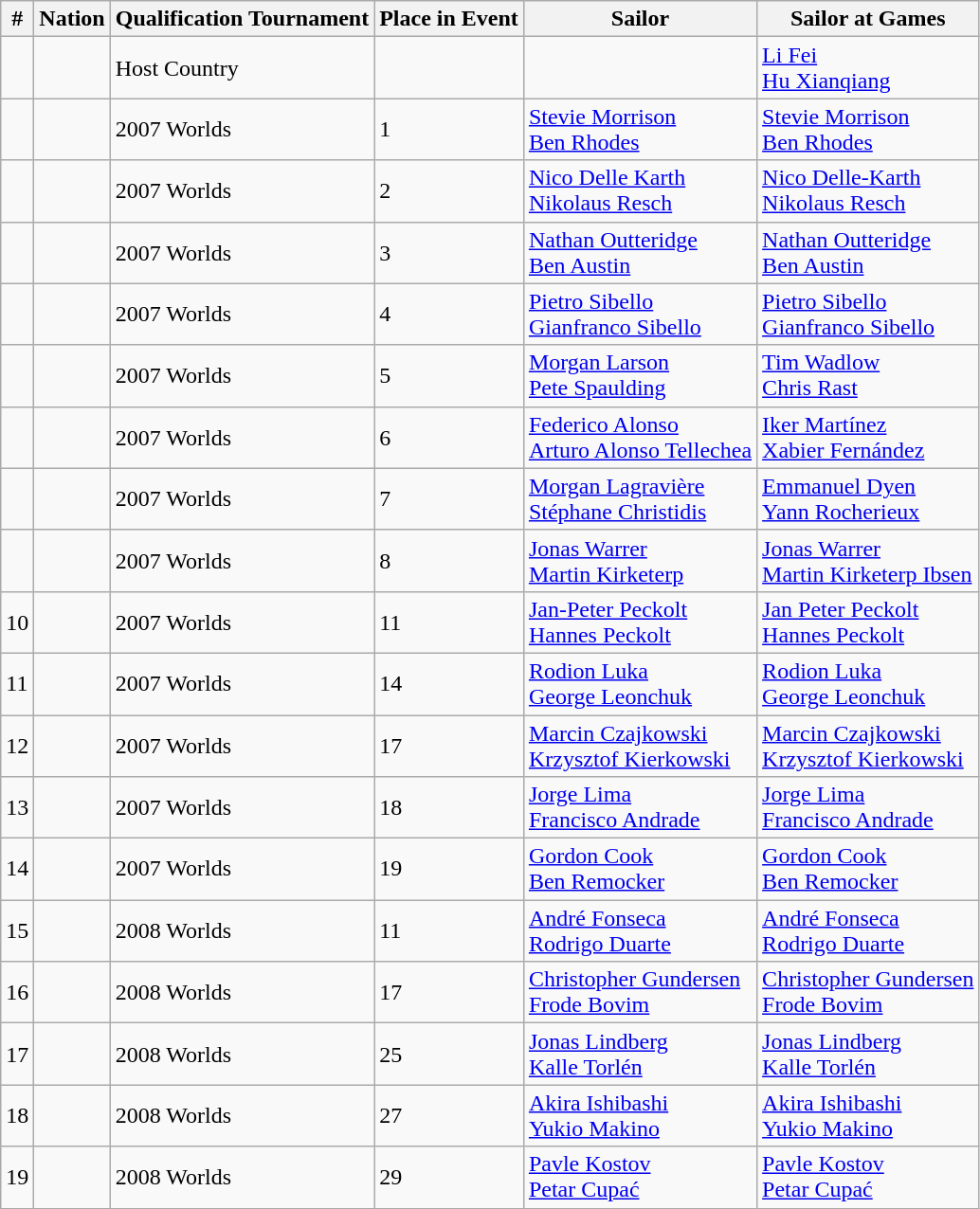<table class="sortable wikitable">
<tr>
<th>#</th>
<th>Nation</th>
<th>Qualification Tournament</th>
<th>Place in Event</th>
<th>Sailor</th>
<th>Sailor at Games</th>
</tr>
<tr>
<td></td>
<td></td>
<td>Host Country</td>
<td></td>
<td></td>
<td><a href='#'>Li Fei</a><br><a href='#'>Hu Xianqiang</a></td>
</tr>
<tr>
<td></td>
<td></td>
<td>2007 Worlds</td>
<td>1</td>
<td><a href='#'>Stevie Morrison</a><br><a href='#'>Ben Rhodes</a></td>
<td><a href='#'>Stevie Morrison</a><br><a href='#'>Ben Rhodes</a></td>
</tr>
<tr>
<td></td>
<td></td>
<td>2007 Worlds</td>
<td>2</td>
<td><a href='#'>Nico Delle Karth</a><br><a href='#'>Nikolaus Resch</a></td>
<td><a href='#'>Nico Delle-Karth</a><br><a href='#'>Nikolaus Resch</a></td>
</tr>
<tr>
<td></td>
<td></td>
<td>2007 Worlds</td>
<td>3</td>
<td><a href='#'>Nathan Outteridge</a><br><a href='#'>Ben Austin</a></td>
<td><a href='#'>Nathan Outteridge</a><br><a href='#'>Ben Austin</a></td>
</tr>
<tr>
<td></td>
<td></td>
<td>2007 Worlds</td>
<td>4</td>
<td><a href='#'>Pietro Sibello</a><br><a href='#'>Gianfranco Sibello</a></td>
<td><a href='#'>Pietro Sibello</a><br><a href='#'>Gianfranco Sibello</a></td>
</tr>
<tr>
<td></td>
<td></td>
<td>2007 Worlds</td>
<td>5</td>
<td><a href='#'>Morgan Larson</a><br><a href='#'>Pete Spaulding</a></td>
<td><a href='#'>Tim Wadlow</a><br><a href='#'>Chris Rast</a></td>
</tr>
<tr>
<td></td>
<td></td>
<td>2007 Worlds</td>
<td>6</td>
<td><a href='#'>Federico Alonso</a><br><a href='#'>Arturo Alonso Tellechea</a></td>
<td><a href='#'>Iker Martínez</a><br><a href='#'>Xabier Fernández</a></td>
</tr>
<tr>
<td></td>
<td></td>
<td>2007 Worlds</td>
<td>7</td>
<td><a href='#'>Morgan Lagravière</a><br><a href='#'>Stéphane Christidis</a></td>
<td><a href='#'>Emmanuel Dyen</a><br><a href='#'>Yann Rocherieux</a></td>
</tr>
<tr>
<td></td>
<td></td>
<td>2007 Worlds</td>
<td>8</td>
<td><a href='#'>Jonas Warrer</a><br><a href='#'>Martin Kirketerp</a></td>
<td><a href='#'>Jonas Warrer</a><br><a href='#'>Martin Kirketerp Ibsen</a></td>
</tr>
<tr>
<td>10</td>
<td></td>
<td>2007 Worlds</td>
<td>11</td>
<td><a href='#'>Jan-Peter Peckolt</a><br><a href='#'>Hannes Peckolt</a></td>
<td><a href='#'>Jan Peter Peckolt</a><br><a href='#'>Hannes Peckolt</a></td>
</tr>
<tr>
<td>11</td>
<td></td>
<td>2007 Worlds</td>
<td>14</td>
<td><a href='#'>Rodion Luka</a><br><a href='#'>George Leonchuk</a></td>
<td><a href='#'>Rodion Luka</a><br><a href='#'>George Leonchuk</a></td>
</tr>
<tr>
<td>12</td>
<td></td>
<td>2007 Worlds</td>
<td>17</td>
<td><a href='#'>Marcin Czajkowski</a><br><a href='#'>Krzysztof Kierkowski</a></td>
<td><a href='#'>Marcin Czajkowski</a><br><a href='#'>Krzysztof Kierkowski</a></td>
</tr>
<tr>
<td>13</td>
<td></td>
<td>2007 Worlds</td>
<td>18</td>
<td><a href='#'>Jorge Lima</a><br><a href='#'>Francisco Andrade</a></td>
<td><a href='#'>Jorge Lima</a><br><a href='#'>Francisco Andrade</a></td>
</tr>
<tr>
<td>14</td>
<td></td>
<td>2007 Worlds</td>
<td>19</td>
<td><a href='#'>Gordon Cook</a><br><a href='#'>Ben Remocker</a></td>
<td><a href='#'>Gordon Cook</a><br><a href='#'>Ben Remocker</a></td>
</tr>
<tr>
<td>15</td>
<td></td>
<td>2008 Worlds</td>
<td>11</td>
<td><a href='#'>André Fonseca</a><br><a href='#'>Rodrigo Duarte</a></td>
<td><a href='#'>André Fonseca</a><br><a href='#'>Rodrigo Duarte</a></td>
</tr>
<tr>
<td>16</td>
<td></td>
<td>2008 Worlds</td>
<td>17</td>
<td><a href='#'>Christopher Gundersen</a><br><a href='#'>Frode Bovim</a></td>
<td><a href='#'>Christopher Gundersen</a><br><a href='#'>Frode Bovim</a></td>
</tr>
<tr>
<td>17</td>
<td></td>
<td>2008 Worlds</td>
<td>25</td>
<td><a href='#'>Jonas Lindberg</a><br><a href='#'>Kalle Torlén</a></td>
<td><a href='#'>Jonas Lindberg</a><br><a href='#'>Kalle Torlén</a></td>
</tr>
<tr>
<td>18</td>
<td></td>
<td>2008 Worlds</td>
<td>27</td>
<td><a href='#'>Akira Ishibashi</a><br><a href='#'>Yukio Makino</a></td>
<td><a href='#'>Akira Ishibashi</a><br><a href='#'>Yukio Makino</a></td>
</tr>
<tr>
<td>19</td>
<td></td>
<td>2008 Worlds</td>
<td>29</td>
<td><a href='#'>Pavle Kostov</a><br><a href='#'>Petar Cupać</a></td>
<td><a href='#'>Pavle Kostov</a><br><a href='#'>Petar Cupać</a></td>
</tr>
</table>
